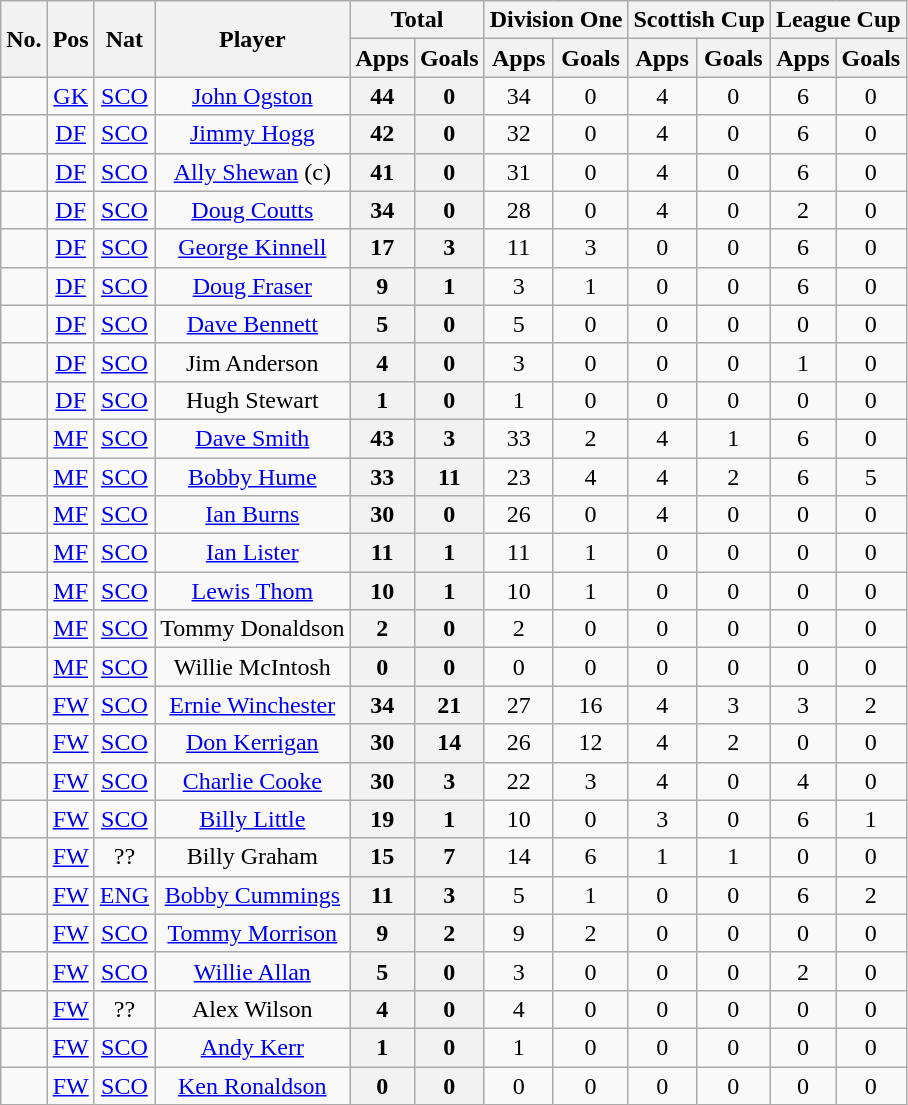<table class="wikitable sortable" style="text-align: center;">
<tr>
<th rowspan="2"><abbr>No.</abbr></th>
<th rowspan="2"><abbr>Pos</abbr></th>
<th rowspan="2"><abbr>Nat</abbr></th>
<th rowspan="2">Player</th>
<th colspan="2">Total</th>
<th colspan="2">Division One</th>
<th colspan="2">Scottish Cup</th>
<th colspan="2">League Cup</th>
</tr>
<tr>
<th>Apps</th>
<th>Goals</th>
<th>Apps</th>
<th>Goals</th>
<th>Apps</th>
<th>Goals</th>
<th>Apps</th>
<th>Goals</th>
</tr>
<tr>
<td></td>
<td><a href='#'>GK</a></td>
<td> <a href='#'>SCO</a></td>
<td><a href='#'>John Ogston</a></td>
<th>44</th>
<th>0</th>
<td>34</td>
<td>0</td>
<td>4</td>
<td>0</td>
<td>6</td>
<td>0</td>
</tr>
<tr>
<td></td>
<td><a href='#'>DF</a></td>
<td> <a href='#'>SCO</a></td>
<td><a href='#'>Jimmy Hogg</a></td>
<th>42</th>
<th>0</th>
<td>32</td>
<td>0</td>
<td>4</td>
<td>0</td>
<td>6</td>
<td>0</td>
</tr>
<tr>
<td></td>
<td><a href='#'>DF</a></td>
<td> <a href='#'>SCO</a></td>
<td><a href='#'>Ally Shewan</a> (c)</td>
<th>41</th>
<th>0</th>
<td>31</td>
<td>0</td>
<td>4</td>
<td>0</td>
<td>6</td>
<td>0</td>
</tr>
<tr>
<td></td>
<td><a href='#'>DF</a></td>
<td> <a href='#'>SCO</a></td>
<td><a href='#'>Doug Coutts</a></td>
<th>34</th>
<th>0</th>
<td>28</td>
<td>0</td>
<td>4</td>
<td>0</td>
<td>2</td>
<td>0</td>
</tr>
<tr>
<td></td>
<td><a href='#'>DF</a></td>
<td> <a href='#'>SCO</a></td>
<td><a href='#'>George Kinnell</a></td>
<th>17</th>
<th>3</th>
<td>11</td>
<td>3</td>
<td>0</td>
<td>0</td>
<td>6</td>
<td>0</td>
</tr>
<tr>
<td></td>
<td><a href='#'>DF</a></td>
<td> <a href='#'>SCO</a></td>
<td><a href='#'>Doug Fraser</a></td>
<th>9</th>
<th>1</th>
<td>3</td>
<td>1</td>
<td>0</td>
<td>0</td>
<td>6</td>
<td>0</td>
</tr>
<tr>
<td></td>
<td><a href='#'>DF</a></td>
<td> <a href='#'>SCO</a></td>
<td><a href='#'>Dave Bennett</a></td>
<th>5</th>
<th>0</th>
<td>5</td>
<td>0</td>
<td>0</td>
<td>0</td>
<td>0</td>
<td>0</td>
</tr>
<tr>
<td></td>
<td><a href='#'>DF</a></td>
<td> <a href='#'>SCO</a></td>
<td>Jim Anderson</td>
<th>4</th>
<th>0</th>
<td>3</td>
<td>0</td>
<td>0</td>
<td>0</td>
<td>1</td>
<td>0</td>
</tr>
<tr>
<td></td>
<td><a href='#'>DF</a></td>
<td> <a href='#'>SCO</a></td>
<td>Hugh Stewart</td>
<th>1</th>
<th>0</th>
<td>1</td>
<td>0</td>
<td>0</td>
<td>0</td>
<td>0</td>
<td>0</td>
</tr>
<tr>
<td></td>
<td><a href='#'>MF</a></td>
<td> <a href='#'>SCO</a></td>
<td><a href='#'>Dave Smith</a></td>
<th>43</th>
<th>3</th>
<td>33</td>
<td>2</td>
<td>4</td>
<td>1</td>
<td>6</td>
<td>0</td>
</tr>
<tr>
<td></td>
<td><a href='#'>MF</a></td>
<td> <a href='#'>SCO</a></td>
<td><a href='#'>Bobby Hume</a></td>
<th>33</th>
<th>11</th>
<td>23</td>
<td>4</td>
<td>4</td>
<td>2</td>
<td>6</td>
<td>5</td>
</tr>
<tr>
<td></td>
<td><a href='#'>MF</a></td>
<td> <a href='#'>SCO</a></td>
<td><a href='#'>Ian Burns</a></td>
<th>30</th>
<th>0</th>
<td>26</td>
<td>0</td>
<td>4</td>
<td>0</td>
<td>0</td>
<td>0</td>
</tr>
<tr>
<td></td>
<td><a href='#'>MF</a></td>
<td> <a href='#'>SCO</a></td>
<td><a href='#'>Ian Lister</a></td>
<th>11</th>
<th>1</th>
<td>11</td>
<td>1</td>
<td>0</td>
<td>0</td>
<td>0</td>
<td>0</td>
</tr>
<tr>
<td></td>
<td><a href='#'>MF</a></td>
<td> <a href='#'>SCO</a></td>
<td><a href='#'>Lewis Thom</a></td>
<th>10</th>
<th>1</th>
<td>10</td>
<td>1</td>
<td>0</td>
<td>0</td>
<td>0</td>
<td>0</td>
</tr>
<tr>
<td></td>
<td><a href='#'>MF</a></td>
<td> <a href='#'>SCO</a></td>
<td>Tommy Donaldson</td>
<th>2</th>
<th>0</th>
<td>2</td>
<td>0</td>
<td>0</td>
<td>0</td>
<td>0</td>
<td>0</td>
</tr>
<tr>
<td></td>
<td><a href='#'>MF</a></td>
<td> <a href='#'>SCO</a></td>
<td>Willie McIntosh</td>
<th>0</th>
<th>0</th>
<td>0</td>
<td>0</td>
<td>0</td>
<td>0</td>
<td>0</td>
<td>0</td>
</tr>
<tr>
<td></td>
<td><a href='#'>FW</a></td>
<td> <a href='#'>SCO</a></td>
<td><a href='#'>Ernie Winchester</a></td>
<th>34</th>
<th>21</th>
<td>27</td>
<td>16</td>
<td>4</td>
<td>3</td>
<td>3</td>
<td>2</td>
</tr>
<tr>
<td></td>
<td><a href='#'>FW</a></td>
<td> <a href='#'>SCO</a></td>
<td><a href='#'>Don Kerrigan</a></td>
<th>30</th>
<th>14</th>
<td>26</td>
<td>12</td>
<td>4</td>
<td>2</td>
<td>0</td>
<td>0</td>
</tr>
<tr>
<td></td>
<td><a href='#'>FW</a></td>
<td> <a href='#'>SCO</a></td>
<td><a href='#'>Charlie Cooke</a></td>
<th>30</th>
<th>3</th>
<td>22</td>
<td>3</td>
<td>4</td>
<td>0</td>
<td>4</td>
<td>0</td>
</tr>
<tr>
<td></td>
<td><a href='#'>FW</a></td>
<td> <a href='#'>SCO</a></td>
<td><a href='#'>Billy Little</a></td>
<th>19</th>
<th>1</th>
<td>10</td>
<td>0</td>
<td>3</td>
<td>0</td>
<td>6</td>
<td>1</td>
</tr>
<tr>
<td></td>
<td><a href='#'>FW</a></td>
<td>??</td>
<td>Billy Graham</td>
<th>15</th>
<th>7</th>
<td>14</td>
<td>6</td>
<td>1</td>
<td>1</td>
<td>0</td>
<td>0</td>
</tr>
<tr>
<td></td>
<td><a href='#'>FW</a></td>
<td> <a href='#'>ENG</a></td>
<td><a href='#'>Bobby Cummings</a></td>
<th>11</th>
<th>3</th>
<td>5</td>
<td>1</td>
<td>0</td>
<td>0</td>
<td>6</td>
<td>2</td>
</tr>
<tr>
<td></td>
<td><a href='#'>FW</a></td>
<td> <a href='#'>SCO</a></td>
<td><a href='#'>Tommy Morrison</a></td>
<th>9</th>
<th>2</th>
<td>9</td>
<td>2</td>
<td>0</td>
<td>0</td>
<td>0</td>
<td>0</td>
</tr>
<tr>
<td></td>
<td><a href='#'>FW</a></td>
<td> <a href='#'>SCO</a></td>
<td><a href='#'>Willie Allan</a></td>
<th>5</th>
<th>0</th>
<td>3</td>
<td>0</td>
<td>0</td>
<td>0</td>
<td>2</td>
<td>0</td>
</tr>
<tr>
<td></td>
<td><a href='#'>FW</a></td>
<td>??</td>
<td>Alex Wilson</td>
<th>4</th>
<th>0</th>
<td>4</td>
<td>0</td>
<td>0</td>
<td>0</td>
<td>0</td>
<td>0</td>
</tr>
<tr>
<td></td>
<td><a href='#'>FW</a></td>
<td> <a href='#'>SCO</a></td>
<td><a href='#'>Andy Kerr</a></td>
<th>1</th>
<th>0</th>
<td>1</td>
<td>0</td>
<td>0</td>
<td>0</td>
<td>0</td>
<td>0</td>
</tr>
<tr>
<td></td>
<td><a href='#'>FW</a></td>
<td> <a href='#'>SCO</a></td>
<td><a href='#'>Ken Ronaldson</a></td>
<th>0</th>
<th>0</th>
<td>0</td>
<td>0</td>
<td>0</td>
<td>0</td>
<td>0</td>
<td>0</td>
</tr>
</table>
